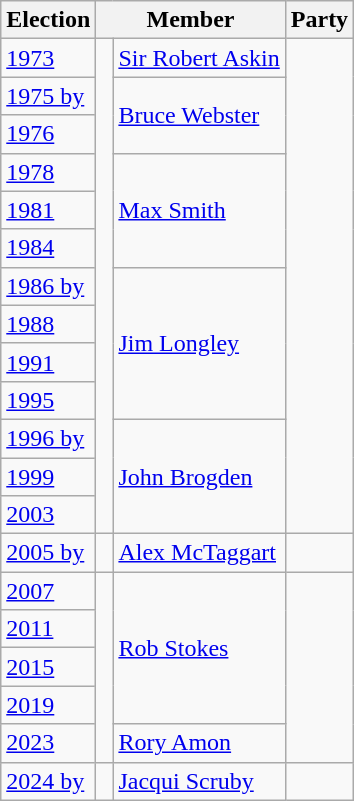<table class="wikitable">
<tr>
<th>Election</th>
<th colspan="2">Member</th>
<th>Party</th>
</tr>
<tr>
<td><a href='#'>1973</a></td>
<td rowspan="13" > </td>
<td><a href='#'>Sir Robert Askin</a></td>
<td rowspan="13"></td>
</tr>
<tr>
<td><a href='#'>1975 by</a></td>
<td rowspan="2"><a href='#'>Bruce Webster</a></td>
</tr>
<tr>
<td><a href='#'>1976</a></td>
</tr>
<tr>
<td><a href='#'>1978</a></td>
<td rowspan="3"><a href='#'>Max Smith</a></td>
</tr>
<tr>
<td><a href='#'>1981</a></td>
</tr>
<tr>
<td><a href='#'>1984</a></td>
</tr>
<tr>
<td><a href='#'>1986 by</a></td>
<td rowspan="4"><a href='#'>Jim Longley</a></td>
</tr>
<tr>
<td><a href='#'>1988</a></td>
</tr>
<tr>
<td><a href='#'>1991</a></td>
</tr>
<tr>
<td><a href='#'>1995</a></td>
</tr>
<tr>
<td><a href='#'>1996 by</a></td>
<td rowspan="3"><a href='#'>John Brogden</a></td>
</tr>
<tr>
<td><a href='#'>1999</a></td>
</tr>
<tr>
<td><a href='#'>2003</a></td>
</tr>
<tr>
<td><a href='#'>2005 by</a></td>
<td> </td>
<td><a href='#'>Alex McTaggart</a></td>
<td></td>
</tr>
<tr>
<td><a href='#'>2007</a></td>
<td rowspan="5" > </td>
<td rowspan="4"><a href='#'>Rob Stokes</a></td>
<td rowspan="5"></td>
</tr>
<tr>
<td><a href='#'>2011</a></td>
</tr>
<tr>
<td><a href='#'>2015</a></td>
</tr>
<tr>
<td><a href='#'>2019</a></td>
</tr>
<tr>
<td><a href='#'>2023</a></td>
<td><a href='#'>Rory Amon</a></td>
</tr>
<tr>
<td><a href='#'>2024 by</a></td>
<td> </td>
<td><a href='#'>Jacqui Scruby</a></td>
<td></td>
</tr>
</table>
